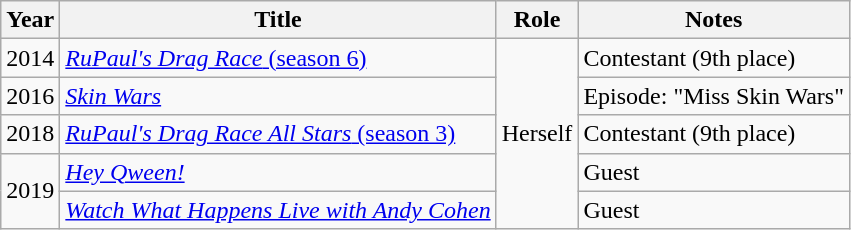<table class="wikitable plainrowheaders sortable">
<tr>
<th scope="col">Year</th>
<th scope="col">Title</th>
<th scope="col">Role</th>
<th scope="col">Notes</th>
</tr>
<tr>
<td>2014</td>
<td scope="row"><a href='#'><em>RuPaul's Drag Race</em> (season 6)</a></td>
<td rowspan="5">Herself</td>
<td>Contestant (9th place)</td>
</tr>
<tr>
<td>2016</td>
<td><em><a href='#'>Skin Wars</a></em></td>
<td>Episode: "Miss Skin Wars"</td>
</tr>
<tr>
<td>2018</td>
<td scope="row"><a href='#'><em>RuPaul's Drag Race All Stars</em> (season 3)</a></td>
<td>Contestant (9th place)</td>
</tr>
<tr>
<td rowspan="2">2019</td>
<td scope="row"><em><a href='#'>Hey Qween!</a></em></td>
<td>Guest</td>
</tr>
<tr>
<td><em><a href='#'>Watch What Happens Live with Andy Cohen</a></em></td>
<td>Guest</td>
</tr>
</table>
